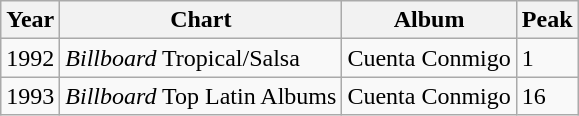<table class="wikitable">
<tr>
<th>Year</th>
<th>Chart</th>
<th>Album</th>
<th>Peak</th>
</tr>
<tr>
<td>1992</td>
<td><em>Billboard</em> Tropical/Salsa</td>
<td>Cuenta Conmigo</td>
<td>1</td>
</tr>
<tr>
<td>1993</td>
<td><em>Billboard</em> Top Latin Albums</td>
<td>Cuenta Conmigo</td>
<td>16</td>
</tr>
</table>
